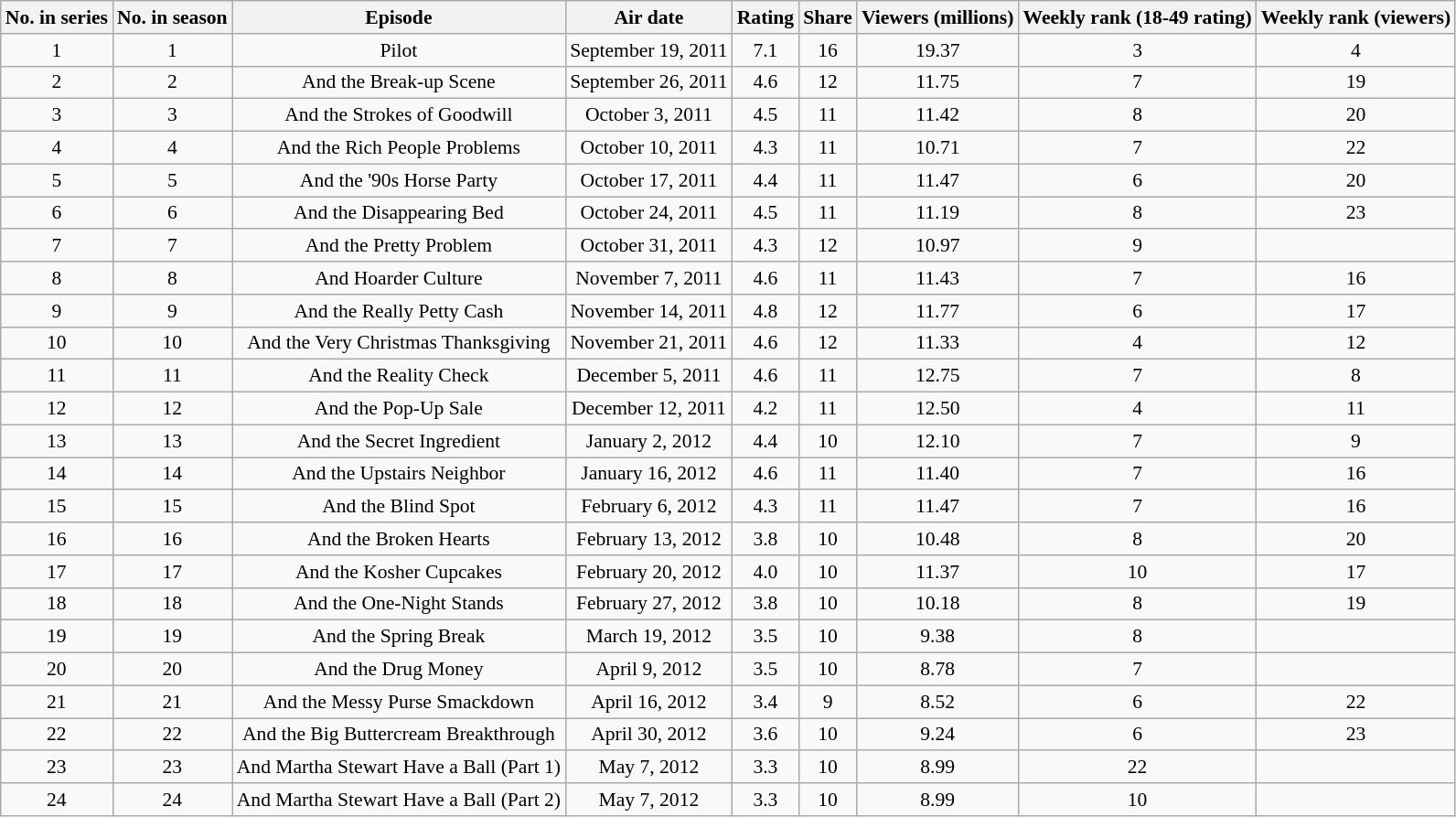<table class="wikitable plainrowheaders" style="font-size:90%; text-align:center;">
<tr>
<th scope="col">No. in series</th>
<th scope="col">No. in season</th>
<th scope="col">Episode</th>
<th scope="col">Air date</th>
<th scope="col">Rating</th>
<th scope="col">Share</th>
<th scope="col">Viewers (millions)</th>
<th scope="col">Weekly rank (18-49 rating)</th>
<th scope="col">Weekly rank (viewers)</th>
</tr>
<tr>
<td scope="row">1</td>
<td>1</td>
<td>Pilot</td>
<td>September 19, 2011</td>
<td>7.1</td>
<td>16</td>
<td>19.37</td>
<td>3</td>
<td>4</td>
</tr>
<tr>
<td scope="row">2</td>
<td>2</td>
<td>And the Break-up Scene</td>
<td>September 26, 2011</td>
<td>4.6</td>
<td>12</td>
<td>11.75</td>
<td>7</td>
<td>19</td>
</tr>
<tr>
<td scope="row">3</td>
<td>3</td>
<td>And the Strokes of Goodwill</td>
<td>October 3, 2011</td>
<td>4.5</td>
<td>11</td>
<td>11.42</td>
<td>8</td>
<td>20</td>
</tr>
<tr>
<td scope="row">4</td>
<td>4</td>
<td>And the Rich People Problems</td>
<td>October 10, 2011</td>
<td>4.3</td>
<td>11</td>
<td>10.71</td>
<td>7</td>
<td>22</td>
</tr>
<tr>
<td scope="row">5</td>
<td>5</td>
<td>And the '90s Horse Party</td>
<td>October 17, 2011</td>
<td>4.4</td>
<td>11</td>
<td>11.47</td>
<td>6</td>
<td>20</td>
</tr>
<tr>
<td scope="row">6</td>
<td>6</td>
<td>And the Disappearing Bed</td>
<td>October 24, 2011</td>
<td>4.5</td>
<td>11</td>
<td>11.19</td>
<td>8</td>
<td>23</td>
</tr>
<tr>
<td scope="row">7</td>
<td>7</td>
<td>And the Pretty Problem</td>
<td>October 31, 2011</td>
<td>4.3</td>
<td>12</td>
<td>10.97</td>
<td>9</td>
<td></td>
</tr>
<tr>
<td scope="row">8</td>
<td>8</td>
<td>And Hoarder Culture</td>
<td>November 7, 2011</td>
<td>4.6</td>
<td>11</td>
<td>11.43</td>
<td>7</td>
<td>16</td>
</tr>
<tr>
<td scope="row">9</td>
<td>9</td>
<td>And the Really Petty Cash</td>
<td>November 14, 2011</td>
<td>4.8</td>
<td>12</td>
<td>11.77</td>
<td>6</td>
<td>17</td>
</tr>
<tr>
<td scope="row">10</td>
<td>10</td>
<td>And the Very Christmas Thanksgiving</td>
<td>November 21, 2011</td>
<td>4.6</td>
<td>12</td>
<td>11.33</td>
<td>4</td>
<td>12</td>
</tr>
<tr>
<td scope="row">11</td>
<td>11</td>
<td>And the Reality Check</td>
<td>December 5, 2011</td>
<td>4.6</td>
<td>11</td>
<td>12.75</td>
<td>7</td>
<td>8</td>
</tr>
<tr>
<td scope="row">12</td>
<td>12</td>
<td>And the Pop-Up Sale</td>
<td>December 12, 2011</td>
<td>4.2</td>
<td>11</td>
<td>12.50</td>
<td>4</td>
<td>11</td>
</tr>
<tr>
<td scope="row">13</td>
<td>13</td>
<td>And the Secret Ingredient</td>
<td>January 2, 2012</td>
<td>4.4</td>
<td>10</td>
<td>12.10</td>
<td>7</td>
<td>9</td>
</tr>
<tr>
<td scope="row">14</td>
<td>14</td>
<td>And the Upstairs Neighbor</td>
<td>January 16, 2012</td>
<td>4.6</td>
<td>11</td>
<td>11.40</td>
<td>7</td>
<td>16</td>
</tr>
<tr>
<td scope="row">15</td>
<td>15</td>
<td>And the Blind Spot</td>
<td>February 6, 2012</td>
<td>4.3</td>
<td>11</td>
<td>11.47</td>
<td>7</td>
<td>16</td>
</tr>
<tr>
<td scope="row">16</td>
<td>16</td>
<td>And the Broken Hearts</td>
<td>February 13, 2012</td>
<td>3.8</td>
<td>10</td>
<td>10.48</td>
<td>8</td>
<td>20</td>
</tr>
<tr>
<td scope="row">17</td>
<td>17</td>
<td>And the Kosher Cupcakes</td>
<td>February 20, 2012</td>
<td>4.0</td>
<td>10</td>
<td>11.37</td>
<td>10</td>
<td>17</td>
</tr>
<tr>
<td scope="row">18</td>
<td>18</td>
<td>And the One-Night Stands</td>
<td>February 27, 2012</td>
<td>3.8</td>
<td>10</td>
<td>10.18</td>
<td>8</td>
<td>19</td>
</tr>
<tr>
<td scope="row">19</td>
<td>19</td>
<td>And the Spring Break</td>
<td>March 19, 2012</td>
<td>3.5</td>
<td>10</td>
<td>9.38</td>
<td>8</td>
<td></td>
</tr>
<tr>
<td scope="row">20</td>
<td>20</td>
<td>And the Drug Money</td>
<td>April 9, 2012</td>
<td>3.5</td>
<td>10</td>
<td>8.78</td>
<td>7</td>
<td></td>
</tr>
<tr>
<td scope="row">21</td>
<td>21</td>
<td>And the Messy Purse Smackdown</td>
<td>April 16, 2012</td>
<td>3.4</td>
<td>9</td>
<td>8.52</td>
<td>6</td>
<td>22</td>
</tr>
<tr>
<td scope="row">22</td>
<td>22</td>
<td>And the Big Buttercream Breakthrough</td>
<td>April 30, 2012</td>
<td>3.6</td>
<td>10</td>
<td>9.24</td>
<td>6</td>
<td>23</td>
</tr>
<tr>
<td scope="row">23</td>
<td>23</td>
<td>And Martha Stewart Have a Ball (Part 1)</td>
<td>May 7, 2012</td>
<td>3.3</td>
<td>10</td>
<td>8.99</td>
<td>22</td>
<td></td>
</tr>
<tr>
<td scope="row">24</td>
<td>24</td>
<td>And Martha Stewart Have a Ball (Part 2)</td>
<td>May 7, 2012</td>
<td>3.3</td>
<td>10</td>
<td>8.99</td>
<td>10</td>
<td></td>
</tr>
</table>
